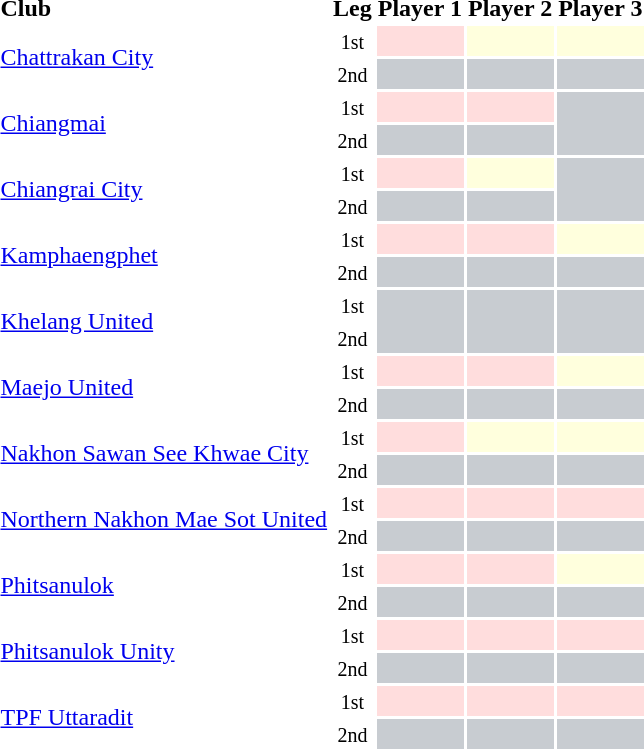<table class="sortable" style="text-align:left">
<tr>
<th>Club</th>
<th>Leg</th>
<th>Player 1</th>
<th>Player 2</th>
<th>Player 3</th>
</tr>
<tr>
<td rowspan="2"><a href='#'>Chattrakan City</a></td>
<td align="center"><small>1st</small></td>
<td bgcolor="#ffdddd"></td>
<td bgcolor="#ffffdd"></td>
<td bgcolor="#ffffdd"></td>
</tr>
<tr>
<td align="center"><small>2nd</small></td>
<td bgcolor="#c8ccd1"></td>
<td bgcolor="#c8ccd1"></td>
<td bgcolor="#c8ccd1"></td>
</tr>
<tr>
<td rowspan="2"><a href='#'>Chiangmai</a></td>
<td align="center"><small>1st</small></td>
<td bgcolor="#ffdddd"></td>
<td bgcolor="#ffdddd"></td>
<td bgcolor="#c8ccd1"rowspan="2"></td>
</tr>
<tr>
<td align="center"><small>2nd</small></td>
<td bgcolor="#c8ccd1"></td>
<td bgcolor="#c8ccd1"></td>
</tr>
<tr>
<td rowspan="2"><a href='#'>Chiangrai City</a></td>
<td align="center"><small>1st</small></td>
<td bgcolor="#ffdddd"></td>
<td bgcolor="#ffffdd"></td>
<td bgcolor="#c8ccd1"rowspan="2"></td>
</tr>
<tr>
<td align="center"><small>2nd</small></td>
<td bgcolor="#c8ccd1"></td>
<td bgcolor="#c8ccd1"></td>
</tr>
<tr>
<td rowspan="2"><a href='#'>Kamphaengphet</a></td>
<td align="center"><small>1st</small></td>
<td bgcolor="#ffdddd"></td>
<td bgcolor="#ffdddd"></td>
<td bgcolor="#ffffdd"></td>
</tr>
<tr>
<td align="center"><small>2nd</small></td>
<td bgcolor="#c8ccd1"></td>
<td bgcolor="#c8ccd1"></td>
<td bgcolor="#c8ccd1"></td>
</tr>
<tr>
<td rowspan="2"><a href='#'>Khelang United</a></td>
<td align="center"><small>1st</small></td>
<td bgcolor="#c8ccd1"rowspan="2"></td>
<td bgcolor="#c8ccd1"rowspan="2"></td>
<td bgcolor="#c8ccd1"rowspan="2"></td>
</tr>
<tr>
<td align="center"><small>2nd</small></td>
</tr>
<tr>
<td rowspan="2"><a href='#'>Maejo United</a></td>
<td align="center"><small>1st</small></td>
<td bgcolor="#ffdddd"></td>
<td bgcolor="#ffdddd"></td>
<td bgcolor="#ffffdd"></td>
</tr>
<tr>
<td align="center"><small>2nd</small></td>
<td bgcolor="#c8ccd1"></td>
<td bgcolor="#c8ccd1"></td>
<td bgcolor="#c8ccd1"></td>
</tr>
<tr>
<td rowspan="2"><a href='#'>Nakhon Sawan See Khwae City</a></td>
<td align="center"><small>1st</small></td>
<td bgcolor="#ffdddd"></td>
<td bgcolor="#ffffdd"></td>
<td bgcolor="#ffffdd"></td>
</tr>
<tr>
<td align="center"><small>2nd</small></td>
<td bgcolor="#c8ccd1"></td>
<td bgcolor="#c8ccd1"></td>
<td bgcolor="#c8ccd1"></td>
</tr>
<tr>
<td rowspan="2"><a href='#'>Northern Nakhon Mae Sot United</a></td>
<td align="center"><small>1st</small></td>
<td bgcolor="#ffdddd"></td>
<td bgcolor="#ffdddd"></td>
<td bgcolor="#ffdddd"></td>
</tr>
<tr>
<td align="center"><small>2nd</small></td>
<td bgcolor="#c8ccd1"></td>
<td bgcolor="#c8ccd1"></td>
<td bgcolor="#c8ccd1"></td>
</tr>
<tr>
<td rowspan="2"><a href='#'>Phitsanulok</a></td>
<td align="center"><small>1st</small></td>
<td bgcolor="#ffdddd"></td>
<td bgcolor="#ffdddd"></td>
<td bgcolor="#ffffdd"></td>
</tr>
<tr>
<td align="center"><small>2nd</small></td>
<td bgcolor="#c8ccd1"></td>
<td bgcolor="#c8ccd1"></td>
<td bgcolor="#c8ccd1"></td>
</tr>
<tr>
<td rowspan="2"><a href='#'>Phitsanulok Unity</a></td>
<td align="center"><small>1st</small></td>
<td bgcolor="#ffdddd"></td>
<td bgcolor="#ffdddd"></td>
<td bgcolor="#ffdddd"></td>
</tr>
<tr>
<td align="center"><small>2nd</small></td>
<td bgcolor="#c8ccd1"></td>
<td bgcolor="#c8ccd1"></td>
<td bgcolor="#c8ccd1"></td>
</tr>
<tr>
<td rowspan="2"><a href='#'>TPF Uttaradit</a></td>
<td align="center"><small>1st</small></td>
<td bgcolor="#ffdddd"></td>
<td bgcolor="#ffdddd"></td>
<td bgcolor="#ffdddd"></td>
</tr>
<tr>
<td align="center"><small>2nd</small></td>
<td bgcolor="#c8ccd1"></td>
<td bgcolor="#c8ccd1"></td>
<td bgcolor="#c8ccd1"></td>
</tr>
</table>
